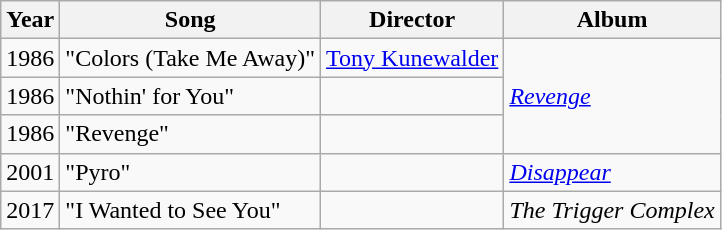<table class="wikitable">
<tr>
<th>Year</th>
<th>Song</th>
<th>Director</th>
<th>Album</th>
</tr>
<tr>
<td>1986</td>
<td>"Colors (Take Me Away)"</td>
<td><a href='#'>Tony Kunewalder</a></td>
<td rowspan="3"><em><a href='#'>Revenge</a></em></td>
</tr>
<tr>
<td>1986</td>
<td>"Nothin' for You"</td>
<td></td>
</tr>
<tr>
<td>1986</td>
<td>"Revenge"</td>
<td></td>
</tr>
<tr>
<td>2001</td>
<td>"Pyro"</td>
<td></td>
<td><em><a href='#'>Disappear</a></em></td>
</tr>
<tr>
<td>2017</td>
<td>"I Wanted to See You"</td>
<td></td>
<td><em>The Trigger Complex</em></td>
</tr>
</table>
